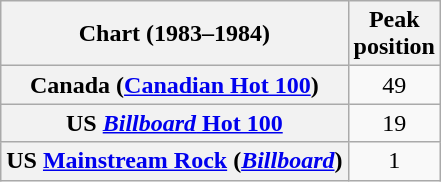<table class="wikitable sortable plainrowheaders" style="text-align:center">
<tr>
<th scope="col">Chart (1983–1984)</th>
<th scope="col">Peak<br>position</th>
</tr>
<tr>
<th scope="row">Canada (<a href='#'>Canadian Hot 100</a>)</th>
<td>49</td>
</tr>
<tr>
<th scope="row">US <a href='#'><em>Billboard</em> Hot 100</a></th>
<td>19</td>
</tr>
<tr>
<th scope="row">US <a href='#'>Mainstream Rock</a> (<em><a href='#'>Billboard</a></em>)</th>
<td>1</td>
</tr>
</table>
